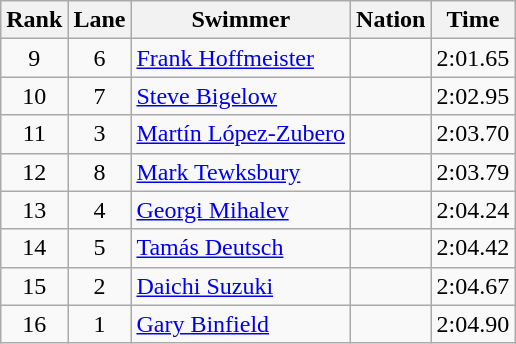<table class="wikitable sortable" style="text-align:center">
<tr>
<th>Rank</th>
<th>Lane</th>
<th>Swimmer</th>
<th>Nation</th>
<th>Time</th>
</tr>
<tr>
<td>9</td>
<td>6</td>
<td align=left><a href='#'>Frank Hoffmeister</a></td>
<td align=left></td>
<td>2:01.65</td>
</tr>
<tr>
<td>10</td>
<td>7</td>
<td align=left><a href='#'>Steve Bigelow</a></td>
<td align=left></td>
<td>2:02.95</td>
</tr>
<tr>
<td>11</td>
<td>3</td>
<td align=left><a href='#'>Martín López-Zubero</a></td>
<td align=left></td>
<td>2:03.70</td>
</tr>
<tr>
<td>12</td>
<td>8</td>
<td align=left><a href='#'>Mark Tewksbury</a></td>
<td align=left></td>
<td>2:03.79</td>
</tr>
<tr>
<td>13</td>
<td>4</td>
<td align=left><a href='#'>Georgi Mihalev</a></td>
<td align=left></td>
<td>2:04.24</td>
</tr>
<tr>
<td>14</td>
<td>5</td>
<td align=left><a href='#'>Tamás Deutsch</a></td>
<td align=left></td>
<td>2:04.42</td>
</tr>
<tr>
<td>15</td>
<td>2</td>
<td align=left><a href='#'>Daichi Suzuki</a></td>
<td align=left></td>
<td>2:04.67</td>
</tr>
<tr>
<td>16</td>
<td>1</td>
<td align=left><a href='#'>Gary Binfield</a></td>
<td align=left></td>
<td>2:04.90</td>
</tr>
</table>
